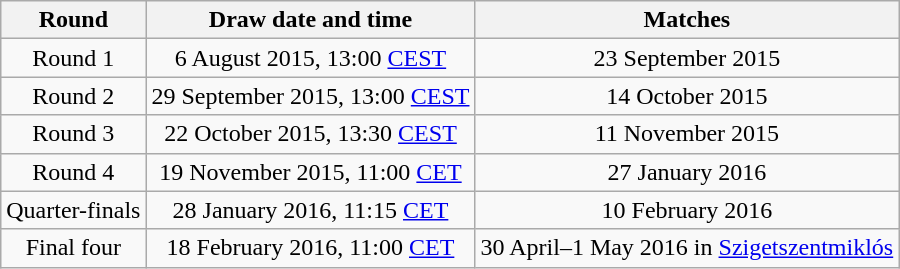<table class="wikitable" style="text-align:center">
<tr>
<th>Round</th>
<th>Draw date and time</th>
<th>Matches</th>
</tr>
<tr>
<td>Round 1</td>
<td>6 August 2015, 13:00 <a href='#'>CEST</a></td>
<td>23 September 2015</td>
</tr>
<tr>
<td>Round 2</td>
<td>29 September 2015, 13:00 <a href='#'>CEST</a></td>
<td>14 October 2015</td>
</tr>
<tr>
<td>Round 3</td>
<td>22 October 2015, 13:30 <a href='#'>CEST</a></td>
<td>11 November 2015</td>
</tr>
<tr>
<td>Round 4</td>
<td>19 November 2015, 11:00 <a href='#'>CET</a></td>
<td>27 January 2016</td>
</tr>
<tr>
<td>Quarter-finals</td>
<td>28 January 2016, 11:15 <a href='#'>CET</a></td>
<td>10 February 2016</td>
</tr>
<tr>
<td>Final four</td>
<td>18 February 2016, 11:00 <a href='#'>CET</a></td>
<td>30 April–1 May 2016 in <a href='#'>Szigetszentmiklós</a></td>
</tr>
</table>
